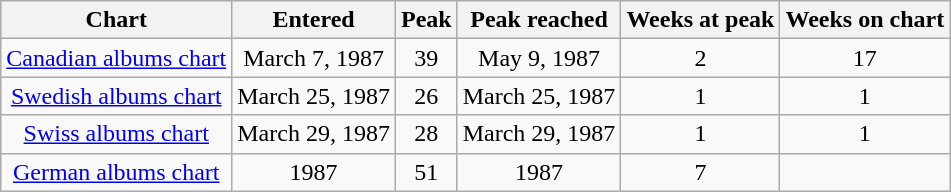<table class="wikitable">
<tr>
<th>Chart</th>
<th>Entered</th>
<th>Peak</th>
<th>Peak reached</th>
<th>Weeks at peak</th>
<th>Weeks on chart</th>
</tr>
<tr>
<td align="center"><a href='#'>Canadian albums chart</a></td>
<td align="center">March 7, 1987</td>
<td align="center">39</td>
<td align="center">May 9, 1987</td>
<td align="center">2</td>
<td align="center">17</td>
</tr>
<tr>
<td align="center"><a href='#'>Swedish albums chart</a></td>
<td align="center">March 25, 1987</td>
<td align="center">26</td>
<td align="center">March 25, 1987</td>
<td align="center">1</td>
<td align="center">1</td>
</tr>
<tr>
<td align="center"><a href='#'>Swiss albums chart</a></td>
<td align="center">March 29, 1987</td>
<td align="center">28</td>
<td align="center">March 29, 1987</td>
<td align="center">1</td>
<td align="center">1</td>
</tr>
<tr>
<td align="center"><a href='#'>German albums chart</a></td>
<td align="center">1987</td>
<td align="center">51</td>
<td align="center">1987</td>
<td align="center">7</td>
<td align="center"></td>
</tr>
</table>
